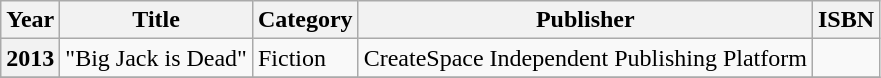<table class="wikitable unsortable">
<tr>
<th>Year</th>
<th>Title</th>
<th>Category</th>
<th>Publisher</th>
<th>ISBN</th>
</tr>
<tr>
<th>2013</th>
<td>"Big Jack is Dead"</td>
<td>Fiction</td>
<td>CreateSpace Independent Publishing Platform</td>
<td></td>
</tr>
<tr>
</tr>
</table>
